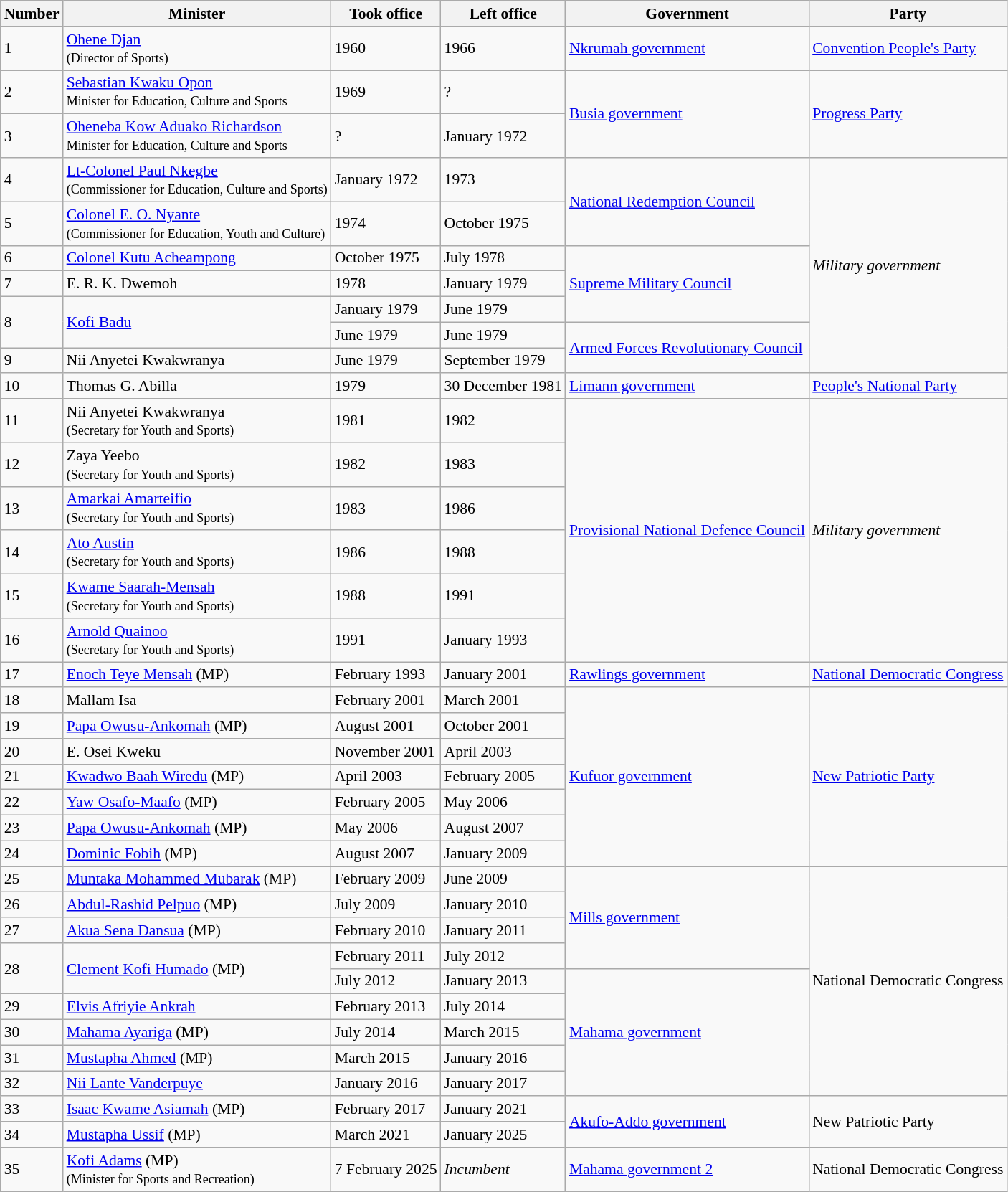<table class="wikitable" style="font-size:90%; text-align:left;">
<tr>
<th>Number</th>
<th>Minister</th>
<th>Took office</th>
<th>Left office</th>
<th>Government</th>
<th>Party</th>
</tr>
<tr>
<td>1</td>
<td><a href='#'>Ohene Djan</a><br><small>(Director of Sports)</small></td>
<td>1960</td>
<td>1966</td>
<td><a href='#'>Nkrumah government</a></td>
<td><a href='#'>Convention People's Party</a></td>
</tr>
<tr>
<td>2</td>
<td><a href='#'>Sebastian Kwaku Opon</a><br><small>Minister for Education, Culture and Sports</small></td>
<td>1969</td>
<td>?</td>
<td rowspan=2><a href='#'>Busia government</a></td>
<td rowspan=2><a href='#'>Progress Party</a></td>
</tr>
<tr>
<td>3</td>
<td><a href='#'>Oheneba Kow Aduako Richardson</a><br><small>Minister for Education, Culture and Sports</small></td>
<td>?</td>
<td>January 1972</td>
</tr>
<tr>
<td>4</td>
<td><a href='#'>Lt-Colonel Paul Nkegbe</a><br><small>(Commissioner for Education, Culture and Sports)</small></td>
<td>January 1972</td>
<td>1973</td>
<td rowspan=2><a href='#'>National Redemption Council</a></td>
<td rowspan=7><em>Military government</em></td>
</tr>
<tr>
<td>5</td>
<td><a href='#'>Colonel E. O. Nyante</a><br><small>(Commissioner for Education, Youth and Culture)</small></td>
<td>1974</td>
<td>October 1975</td>
</tr>
<tr>
<td>6</td>
<td><a href='#'>Colonel Kutu Acheampong</a></td>
<td>October 1975</td>
<td>July 1978</td>
<td rowspan=3><a href='#'>Supreme Military Council</a></td>
</tr>
<tr>
<td>7</td>
<td>E. R. K. Dwemoh</td>
<td>1978</td>
<td>January 1979</td>
</tr>
<tr>
<td rowspan=2>8</td>
<td rowspan=2><a href='#'>Kofi Badu</a></td>
<td>January 1979</td>
<td>June 1979</td>
</tr>
<tr>
<td>June 1979</td>
<td>June 1979</td>
<td rowspan=2><a href='#'>Armed Forces Revolutionary Council</a></td>
</tr>
<tr>
<td>9</td>
<td>Nii Anyetei Kwakwranya</td>
<td>June 1979</td>
<td>September 1979</td>
</tr>
<tr>
<td>10</td>
<td>Thomas G. Abilla</td>
<td>1979</td>
<td>30 December 1981</td>
<td><a href='#'>Limann government</a></td>
<td><a href='#'>People's National Party</a></td>
</tr>
<tr>
<td>11</td>
<td>Nii Anyetei Kwakwranya<br><small>(Secretary for Youth and Sports)</small></td>
<td>1981</td>
<td>1982</td>
<td rowspan=6><a href='#'>Provisional National Defence Council</a></td>
<td rowspan=6><em>Military government</em></td>
</tr>
<tr>
<td>12</td>
<td>Zaya Yeebo<br><small>(Secretary for Youth and Sports)</small></td>
<td>1982</td>
<td>1983</td>
</tr>
<tr>
<td>13</td>
<td><a href='#'>Amarkai Amarteifio</a><br><small>(Secretary for Youth and Sports)</small></td>
<td>1983</td>
<td>1986</td>
</tr>
<tr>
<td>14</td>
<td><a href='#'>Ato Austin</a><br><small>(Secretary for Youth and Sports)</small></td>
<td>1986</td>
<td>1988</td>
</tr>
<tr>
<td>15</td>
<td><a href='#'>Kwame Saarah-Mensah</a><br><small>(Secretary for Youth and Sports)</small></td>
<td>1988</td>
<td>1991</td>
</tr>
<tr>
<td>16</td>
<td><a href='#'>Arnold Quainoo</a><br><small>(Secretary for Youth and Sports)</small></td>
<td>1991</td>
<td>January 1993</td>
</tr>
<tr>
<td>17</td>
<td><a href='#'>Enoch Teye Mensah</a> (MP)</td>
<td>February 1993</td>
<td>January 2001</td>
<td><a href='#'>Rawlings government</a></td>
<td><a href='#'>National Democratic Congress</a></td>
</tr>
<tr>
<td>18</td>
<td>Mallam Isa</td>
<td>February 2001</td>
<td>March 2001</td>
<td rowspan=7><a href='#'>Kufuor government</a></td>
<td rowspan=7><a href='#'>New Patriotic Party</a></td>
</tr>
<tr>
<td>19</td>
<td><a href='#'>Papa Owusu-Ankomah</a> (MP)</td>
<td>August 2001</td>
<td>October 2001</td>
</tr>
<tr>
<td>20</td>
<td>E. Osei Kweku</td>
<td>November 2001</td>
<td>April 2003</td>
</tr>
<tr>
<td>21</td>
<td><a href='#'>Kwadwo Baah Wiredu</a> (MP)</td>
<td>April 2003</td>
<td>February 2005</td>
</tr>
<tr>
<td>22</td>
<td><a href='#'>Yaw Osafo-Maafo</a> (MP)</td>
<td>February 2005</td>
<td>May 2006</td>
</tr>
<tr>
<td>23</td>
<td><a href='#'>Papa Owusu-Ankomah</a> (MP)</td>
<td>May 2006</td>
<td>August 2007</td>
</tr>
<tr>
<td>24</td>
<td><a href='#'>Dominic Fobih</a> (MP)</td>
<td>August 2007</td>
<td>January 2009</td>
</tr>
<tr>
<td>25</td>
<td><a href='#'>Muntaka Mohammed Mubarak</a> (MP)</td>
<td>February 2009</td>
<td>June 2009</td>
<td rowspan=4><a href='#'>Mills government</a></td>
<td rowspan=9>National Democratic Congress</td>
</tr>
<tr>
<td>26</td>
<td><a href='#'>Abdul-Rashid Pelpuo</a> (MP)</td>
<td>July 2009</td>
<td>January 2010</td>
</tr>
<tr>
<td>27</td>
<td><a href='#'>Akua Sena Dansua</a> (MP)</td>
<td>February 2010</td>
<td>January 2011</td>
</tr>
<tr>
<td rowspan=2>28</td>
<td rowspan=2><a href='#'>Clement Kofi Humado</a> (MP)</td>
<td>February 2011</td>
<td>July 2012</td>
</tr>
<tr>
<td>July 2012</td>
<td>January 2013</td>
<td rowspan=5><a href='#'>Mahama government</a></td>
</tr>
<tr>
<td>29</td>
<td><a href='#'>Elvis Afriyie Ankrah</a></td>
<td>February 2013</td>
<td>July 2014</td>
</tr>
<tr>
<td>30</td>
<td><a href='#'>Mahama Ayariga</a> (MP)</td>
<td>July 2014</td>
<td>March 2015</td>
</tr>
<tr>
<td>31</td>
<td><a href='#'>Mustapha Ahmed</a> (MP)</td>
<td>March 2015</td>
<td>January 2016</td>
</tr>
<tr>
<td>32</td>
<td><a href='#'>Nii Lante Vanderpuye</a></td>
<td>January 2016</td>
<td>January 2017</td>
</tr>
<tr>
<td>33</td>
<td><a href='#'>Isaac Kwame Asiamah</a> (MP)</td>
<td>February 2017</td>
<td>January 2021</td>
<td rowspan=2><a href='#'>Akufo-Addo government</a></td>
<td rowspan=2>New Patriotic Party</td>
</tr>
<tr>
<td>34</td>
<td><a href='#'>Mustapha Ussif</a> (MP)</td>
<td>March 2021</td>
<td>January 2025</td>
</tr>
<tr>
<td>35</td>
<td><a href='#'>Kofi Adams</a> (MP)<br><small>(Minister for Sports and Recreation)</small></td>
<td>7 February 2025</td>
<td><em>Incumbent</em></td>
<td><a href='#'>Mahama government 2</a></td>
<td>National Democratic Congress</td>
</tr>
</table>
